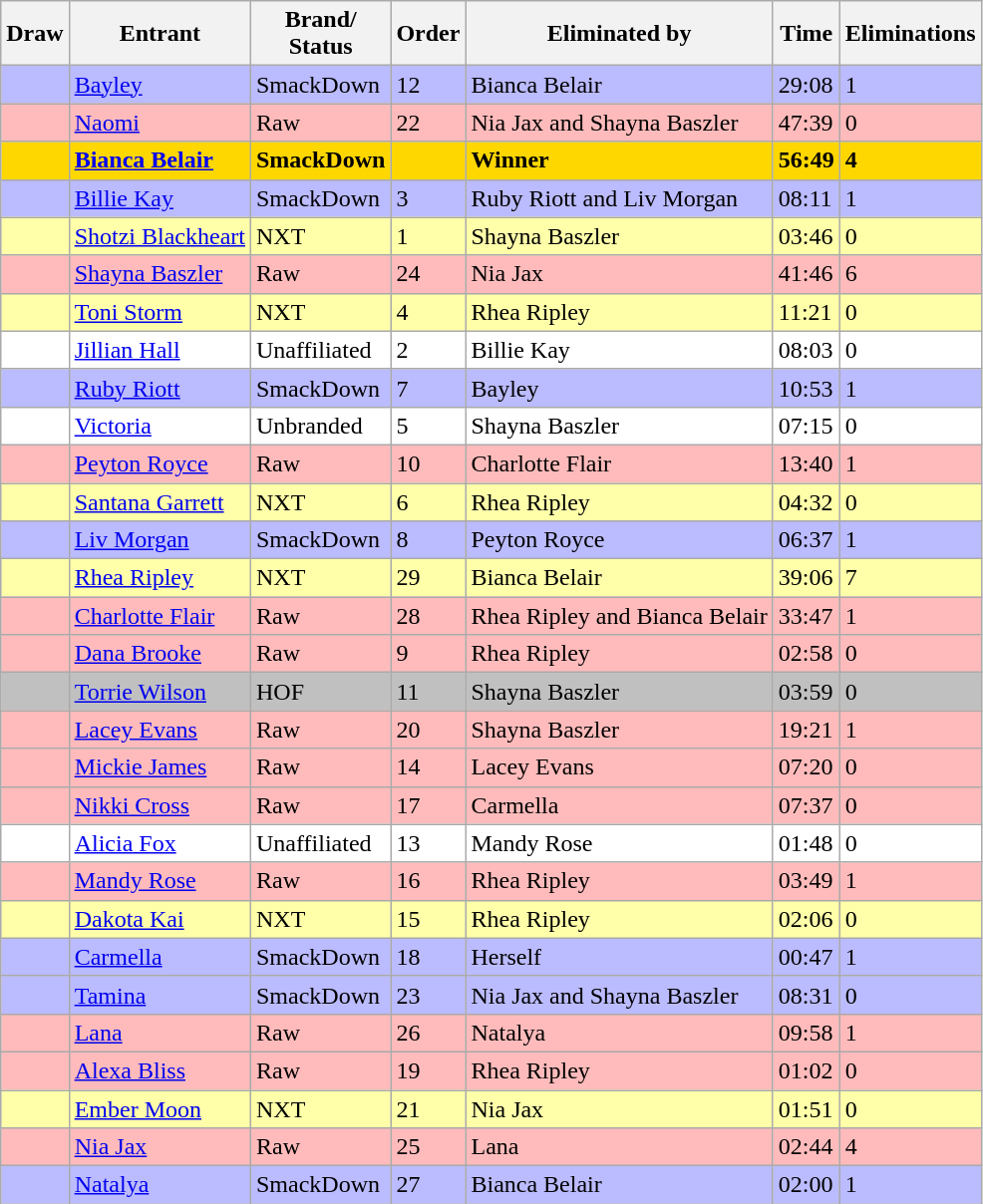<table class="wikitable sortable">
<tr>
<th>Draw</th>
<th>Entrant</th>
<th>Brand/<br>Status</th>
<th>Order</th>
<th>Eliminated by</th>
<th>Time</th>
<th>Eliminations</th>
</tr>
<tr style="background: #BBF;">
<td></td>
<td><a href='#'>Bayley</a></td>
<td>SmackDown</td>
<td>12</td>
<td>Bianca Belair</td>
<td>29:08</td>
<td>1</td>
</tr>
<tr style="background: #FBB;">
<td></td>
<td><a href='#'>Naomi</a></td>
<td>Raw</td>
<td>22</td>
<td>Nia Jax and Shayna Baszler</td>
<td>47:39</td>
<td>0</td>
</tr>
<tr style="background: gold;">
<td><strong></strong></td>
<td><strong><a href='#'>Bianca Belair</a></strong></td>
<td><strong>SmackDown</strong></td>
<td><strong></strong></td>
<td><strong>Winner</strong></td>
<td><strong>56:49</strong></td>
<td><strong>4</strong></td>
</tr>
<tr style="background: #BBF;">
<td></td>
<td><a href='#'>Billie Kay</a></td>
<td>SmackDown</td>
<td>3</td>
<td>Ruby Riott and Liv Morgan</td>
<td>08:11</td>
<td>1</td>
</tr>
<tr style="background: #FFA;">
<td></td>
<td><a href='#'>Shotzi Blackheart</a></td>
<td>NXT</td>
<td>1</td>
<td>Shayna Baszler</td>
<td>03:46</td>
<td>0</td>
</tr>
<tr style="background: #FBB;">
<td></td>
<td><a href='#'>Shayna Baszler</a></td>
<td>Raw</td>
<td>24</td>
<td>Nia Jax</td>
<td>41:46</td>
<td>6</td>
</tr>
<tr style="background: #FFA;">
<td></td>
<td><a href='#'>Toni Storm</a></td>
<td>NXT</td>
<td>4</td>
<td>Rhea Ripley</td>
<td>11:21</td>
<td>0</td>
</tr>
<tr style="background: #FFF;">
<td></td>
<td><a href='#'>Jillian Hall</a></td>
<td>Unaffiliated</td>
<td>2</td>
<td>Billie Kay</td>
<td>08:03</td>
<td>0</td>
</tr>
<tr style="background: #BBF;">
<td></td>
<td><a href='#'>Ruby Riott</a></td>
<td>SmackDown</td>
<td>7</td>
<td>Bayley</td>
<td>10:53</td>
<td>1</td>
</tr>
<tr style="background: #FFF;">
<td></td>
<td><a href='#'>Victoria</a></td>
<td>Unbranded</td>
<td>5</td>
<td>Shayna Baszler</td>
<td>07:15</td>
<td>0</td>
</tr>
<tr style="background: #FBB;">
<td></td>
<td><a href='#'>Peyton Royce</a></td>
<td>Raw</td>
<td>10</td>
<td>Charlotte Flair</td>
<td>13:40</td>
<td>1</td>
</tr>
<tr style="background: #FFA;">
<td></td>
<td><a href='#'>Santana Garrett</a></td>
<td>NXT</td>
<td>6</td>
<td>Rhea Ripley</td>
<td>04:32</td>
<td>0</td>
</tr>
<tr style="background: #BBF;">
<td></td>
<td><a href='#'>Liv Morgan</a></td>
<td>SmackDown</td>
<td>8</td>
<td>Peyton Royce</td>
<td>06:37</td>
<td>1</td>
</tr>
<tr style="background: #FFA;">
<td></td>
<td><a href='#'>Rhea Ripley</a></td>
<td>NXT</td>
<td>29</td>
<td>Bianca Belair</td>
<td>39:06</td>
<td>7</td>
</tr>
<tr style="background: #FBB;">
<td></td>
<td><a href='#'>Charlotte Flair</a></td>
<td>Raw</td>
<td>28</td>
<td>Rhea Ripley and Bianca Belair</td>
<td>33:47</td>
<td>1</td>
</tr>
<tr style="background: #FBB;">
<td></td>
<td><a href='#'>Dana Brooke</a></td>
<td>Raw</td>
<td>9</td>
<td>Rhea Ripley</td>
<td>02:58</td>
<td>0</td>
</tr>
<tr style="background: Silver;">
<td></td>
<td><a href='#'>Torrie Wilson</a></td>
<td>HOF</td>
<td>11</td>
<td>Shayna Baszler</td>
<td>03:59</td>
<td>0</td>
</tr>
<tr style="background: #FBB;">
<td></td>
<td><a href='#'>Lacey Evans</a></td>
<td>Raw</td>
<td>20</td>
<td>Shayna Baszler</td>
<td>19:21</td>
<td>1</td>
</tr>
<tr style="background: #FBB;">
<td></td>
<td><a href='#'>Mickie James</a></td>
<td>Raw</td>
<td>14</td>
<td>Lacey Evans</td>
<td>07:20</td>
<td>0</td>
</tr>
<tr style="background: #FBB;">
<td></td>
<td><a href='#'>Nikki Cross</a></td>
<td>Raw</td>
<td>17</td>
<td>Carmella</td>
<td>07:37</td>
<td>0</td>
</tr>
<tr style="background: #FFF;">
<td></td>
<td><a href='#'>Alicia Fox</a></td>
<td>Unaffiliated</td>
<td>13</td>
<td>Mandy Rose</td>
<td>01:48</td>
<td>0</td>
</tr>
<tr style="background: #FBB;">
<td></td>
<td><a href='#'>Mandy Rose</a></td>
<td>Raw</td>
<td>16</td>
<td>Rhea Ripley</td>
<td>03:49</td>
<td>1</td>
</tr>
<tr style="background: #FFA;">
<td></td>
<td><a href='#'>Dakota Kai</a></td>
<td>NXT</td>
<td>15</td>
<td>Rhea Ripley</td>
<td>02:06</td>
<td>0</td>
</tr>
<tr style="background: #BBF;">
<td></td>
<td><a href='#'>Carmella</a></td>
<td>SmackDown</td>
<td>18</td>
<td>Herself</td>
<td>00:47</td>
<td>1</td>
</tr>
<tr style="background: #BBF;">
<td></td>
<td><a href='#'>Tamina</a></td>
<td>SmackDown</td>
<td>23</td>
<td>Nia Jax and Shayna Baszler</td>
<td>08:31</td>
<td>0</td>
</tr>
<tr style="background: #FBB;">
<td></td>
<td><a href='#'>Lana</a></td>
<td>Raw</td>
<td>26</td>
<td>Natalya</td>
<td>09:58</td>
<td>1</td>
</tr>
<tr style="background: #FBB;">
<td></td>
<td><a href='#'>Alexa Bliss</a></td>
<td>Raw</td>
<td>19</td>
<td>Rhea Ripley</td>
<td>01:02</td>
<td>0</td>
</tr>
<tr style="background: #FFA;">
<td></td>
<td><a href='#'>Ember Moon</a></td>
<td>NXT</td>
<td>21</td>
<td>Nia Jax</td>
<td>01:51</td>
<td>0</td>
</tr>
<tr style="background: #FBB;">
<td></td>
<td><a href='#'>Nia Jax</a></td>
<td>Raw</td>
<td>25</td>
<td>Lana</td>
<td>02:44</td>
<td>4</td>
</tr>
<tr style="background: #BBF;">
<td></td>
<td><a href='#'>Natalya</a></td>
<td>SmackDown</td>
<td>27</td>
<td>Bianca Belair</td>
<td>02:00</td>
<td>1</td>
</tr>
</table>
